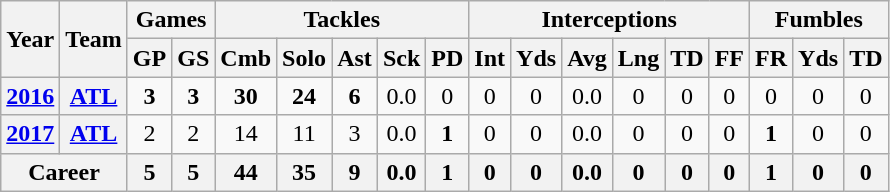<table class="wikitable" style="text-align:center;">
<tr>
<th rowspan="2">Year</th>
<th rowspan="2">Team</th>
<th colspan="2">Games</th>
<th colspan="5">Tackles</th>
<th colspan="6">Interceptions</th>
<th colspan="4">Fumbles</th>
</tr>
<tr>
<th>GP</th>
<th>GS</th>
<th>Cmb</th>
<th>Solo</th>
<th>Ast</th>
<th>Sck</th>
<th>PD</th>
<th>Int</th>
<th>Yds</th>
<th>Avg</th>
<th>Lng</th>
<th>TD</th>
<th>FF</th>
<th>FR</th>
<th>Yds</th>
<th>TD</th>
</tr>
<tr>
<th><a href='#'>2016</a></th>
<th><a href='#'>ATL</a></th>
<td><strong>3</strong></td>
<td><strong>3</strong></td>
<td><strong>30</strong></td>
<td><strong>24</strong></td>
<td><strong>6</strong></td>
<td>0.0</td>
<td>0</td>
<td>0</td>
<td>0</td>
<td>0.0</td>
<td>0</td>
<td>0</td>
<td>0</td>
<td>0</td>
<td>0</td>
<td>0</td>
</tr>
<tr>
<th><a href='#'>2017</a></th>
<th><a href='#'>ATL</a></th>
<td>2</td>
<td>2</td>
<td>14</td>
<td>11</td>
<td>3</td>
<td>0.0</td>
<td><strong>1</strong></td>
<td>0</td>
<td>0</td>
<td>0.0</td>
<td>0</td>
<td>0</td>
<td>0</td>
<td><strong>1</strong></td>
<td>0</td>
<td>0</td>
</tr>
<tr>
<th colspan="2">Career</th>
<th>5</th>
<th>5</th>
<th>44</th>
<th>35</th>
<th>9</th>
<th>0.0</th>
<th>1</th>
<th>0</th>
<th>0</th>
<th>0.0</th>
<th>0</th>
<th>0</th>
<th>0</th>
<th>1</th>
<th>0</th>
<th>0</th>
</tr>
</table>
